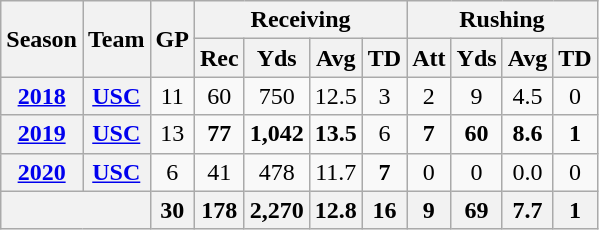<table class="wikitable" style="text-align:center;">
<tr>
<th rowspan="2">Season</th>
<th rowspan="2">Team</th>
<th rowspan="2">GP</th>
<th colspan="4">Receiving</th>
<th colspan="4">Rushing</th>
</tr>
<tr>
<th>Rec</th>
<th>Yds</th>
<th>Avg</th>
<th>TD</th>
<th>Att</th>
<th>Yds</th>
<th>Avg</th>
<th>TD</th>
</tr>
<tr>
<th><a href='#'>2018</a></th>
<th><a href='#'>USC</a></th>
<td>11</td>
<td>60</td>
<td>750</td>
<td>12.5</td>
<td>3</td>
<td>2</td>
<td>9</td>
<td>4.5</td>
<td>0</td>
</tr>
<tr>
<th><a href='#'>2019</a></th>
<th><a href='#'>USC</a></th>
<td>13</td>
<td><strong>77</strong></td>
<td><strong>1,042</strong></td>
<td><strong>13.5</strong></td>
<td>6</td>
<td><strong>7</strong></td>
<td><strong>60</strong></td>
<td><strong>8.6</strong></td>
<td><strong>1</strong></td>
</tr>
<tr>
<th><a href='#'>2020</a></th>
<th><a href='#'>USC</a></th>
<td>6</td>
<td>41</td>
<td>478</td>
<td>11.7</td>
<td><strong>7</strong></td>
<td>0</td>
<td>0</td>
<td>0.0</td>
<td>0</td>
</tr>
<tr>
<th colspan="2"></th>
<th>30</th>
<th>178</th>
<th>2,270</th>
<th>12.8</th>
<th>16</th>
<th>9</th>
<th>69</th>
<th>7.7</th>
<th>1</th>
</tr>
</table>
